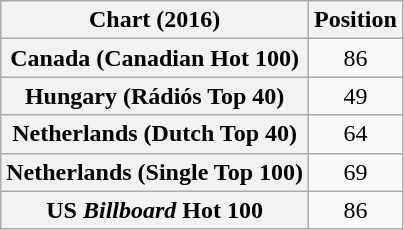<table class="wikitable sortable plainrowheaders" style="text-align:center;">
<tr>
<th>Chart (2016)</th>
<th>Position</th>
</tr>
<tr>
<th scope="row">Canada (Canadian Hot 100)</th>
<td>86</td>
</tr>
<tr>
<th scope="row">Hungary (Rádiós Top 40)</th>
<td>49</td>
</tr>
<tr>
<th scope="row">Netherlands (Dutch Top 40)</th>
<td>64</td>
</tr>
<tr>
<th scope="row">Netherlands (Single Top 100)</th>
<td>69</td>
</tr>
<tr>
<th scope="row">US <em>Billboard</em> Hot 100</th>
<td>86</td>
</tr>
</table>
